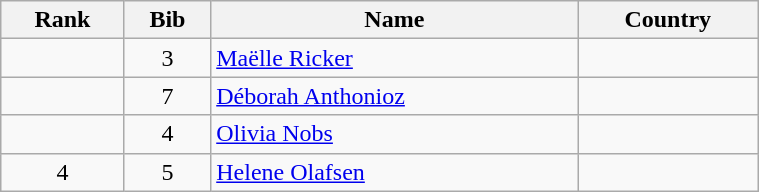<table class="wikitable" style="text-align:center;" width=40%>
<tr>
<th>Rank</th>
<th>Bib</th>
<th>Name</th>
<th>Country</th>
</tr>
<tr>
<td></td>
<td>3</td>
<td align=left><a href='#'>Maëlle Ricker</a></td>
<td align=left></td>
</tr>
<tr>
<td></td>
<td>7</td>
<td align=left><a href='#'>Déborah Anthonioz</a></td>
<td align=left></td>
</tr>
<tr>
<td></td>
<td>4</td>
<td align=left><a href='#'>Olivia Nobs</a></td>
<td align=left></td>
</tr>
<tr>
<td>4</td>
<td>5</td>
<td align=left><a href='#'>Helene Olafsen</a></td>
<td align=left></td>
</tr>
</table>
